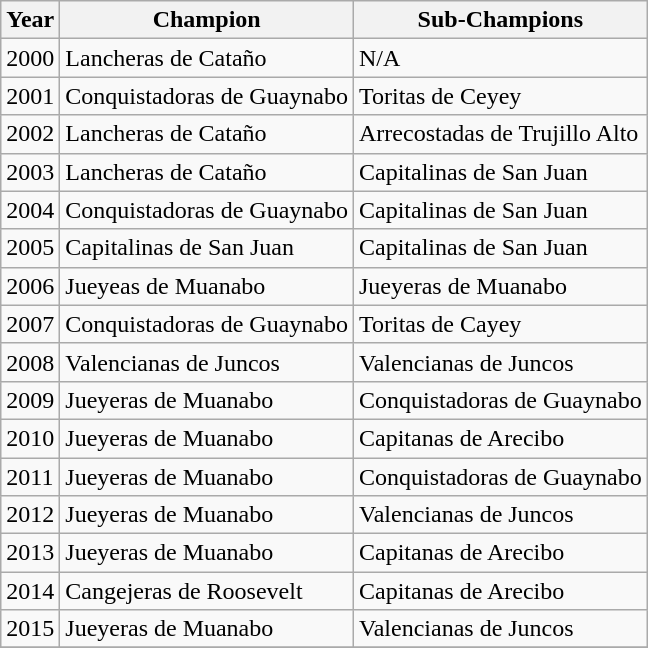<table class="wikitable">
<tr>
<th>Year</th>
<th>Champion</th>
<th>Sub-Champions</th>
</tr>
<tr>
<td>2000</td>
<td>Lancheras de Cataño</td>
<td>N/A</td>
</tr>
<tr>
<td>2001</td>
<td>Conquistadoras de Guaynabo</td>
<td>Toritas de Ceyey</td>
</tr>
<tr>
<td>2002</td>
<td>Lancheras de Cataño</td>
<td>Arrecostadas de Trujillo Alto</td>
</tr>
<tr>
<td>2003</td>
<td>Lancheras de Cataño</td>
<td>Capitalinas de San Juan</td>
</tr>
<tr>
<td>2004</td>
<td>Conquistadoras de Guaynabo</td>
<td>Capitalinas de San Juan</td>
</tr>
<tr>
<td>2005</td>
<td>Capitalinas de San Juan</td>
<td>Capitalinas de San Juan</td>
</tr>
<tr>
<td>2006</td>
<td>Jueyeas de Muanabo</td>
<td>Jueyeras de Muanabo</td>
</tr>
<tr>
<td>2007</td>
<td>Conquistadoras de Guaynabo</td>
<td>Toritas de Cayey</td>
</tr>
<tr>
<td>2008</td>
<td>Valencianas de Juncos</td>
<td>Valencianas de Juncos</td>
</tr>
<tr>
<td>2009</td>
<td>Jueyeras de Muanabo</td>
<td>Conquistadoras de Guaynabo</td>
</tr>
<tr>
<td>2010</td>
<td>Jueyeras de Muanabo</td>
<td>Capitanas de Arecibo</td>
</tr>
<tr>
<td>2011</td>
<td>Jueyeras de Muanabo</td>
<td>Conquistadoras de Guaynabo</td>
</tr>
<tr>
<td>2012</td>
<td>Jueyeras de Muanabo</td>
<td>Valencianas de Juncos</td>
</tr>
<tr>
<td>2013</td>
<td>Jueyeras de Muanabo</td>
<td>Capitanas de Arecibo</td>
</tr>
<tr>
<td>2014</td>
<td>Cangejeras de Roosevelt</td>
<td>Capitanas de Arecibo</td>
</tr>
<tr>
<td>2015</td>
<td>Jueyeras de Muanabo</td>
<td>Valencianas de Juncos</td>
</tr>
<tr>
</tr>
</table>
